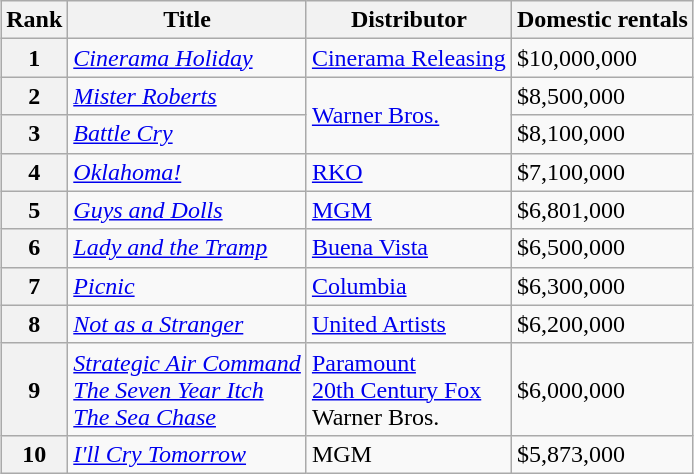<table class="wikitable sortable" style="margin:auto; margin:auto;">
<tr>
<th>Rank</th>
<th>Title</th>
<th>Distributor</th>
<th>Domestic rentals</th>
</tr>
<tr>
<th style="text-align:center;"><strong>1</strong></th>
<td><em><a href='#'>Cinerama Holiday</a></em></td>
<td><a href='#'>Cinerama Releasing</a></td>
<td>$10,000,000</td>
</tr>
<tr>
<th style="text-align:center;"><strong>2</strong></th>
<td><em><a href='#'>Mister Roberts</a></em></td>
<td rowspan="2"><a href='#'>Warner Bros.</a></td>
<td>$8,500,000</td>
</tr>
<tr>
<th style="text-align:center;"><strong>3</strong></th>
<td><em><a href='#'>Battle Cry</a></em></td>
<td>$8,100,000</td>
</tr>
<tr>
<th style="text-align:center;"><strong>4</strong></th>
<td><em><a href='#'>Oklahoma!</a></em></td>
<td><a href='#'>RKO</a></td>
<td>$7,100,000</td>
</tr>
<tr>
<th style="text-align:center;"><strong>5</strong></th>
<td><em><a href='#'>Guys and Dolls</a></em></td>
<td><a href='#'>MGM</a></td>
<td>$6,801,000</td>
</tr>
<tr>
<th style="text-align:center;"><strong>6</strong></th>
<td><em><a href='#'>Lady and the Tramp</a></em></td>
<td><a href='#'>Buena Vista</a></td>
<td>$6,500,000</td>
</tr>
<tr>
<th style="text-align:center;"><strong>7</strong></th>
<td><em><a href='#'>Picnic</a></em></td>
<td><a href='#'>Columbia</a></td>
<td>$6,300,000</td>
</tr>
<tr>
<th style="text-align:center;"><strong>8</strong></th>
<td><em><a href='#'>Not as a Stranger</a></em></td>
<td><a href='#'>United Artists</a></td>
<td>$6,200,000</td>
</tr>
<tr>
<th style="text-align:center;"><strong>9</strong></th>
<td><em><a href='#'>Strategic Air Command</a></em><br><em><a href='#'>The Seven Year Itch</a></em><br><em><a href='#'>The Sea Chase</a></em></td>
<td><a href='#'>Paramount</a><br><a href='#'>20th Century Fox</a><br>Warner Bros.</td>
<td>$6,000,000</td>
</tr>
<tr>
<th style="text-align:center;"><strong>10</strong></th>
<td><em><a href='#'>I'll Cry Tomorrow</a></em></td>
<td>MGM</td>
<td>$5,873,000</td>
</tr>
</table>
